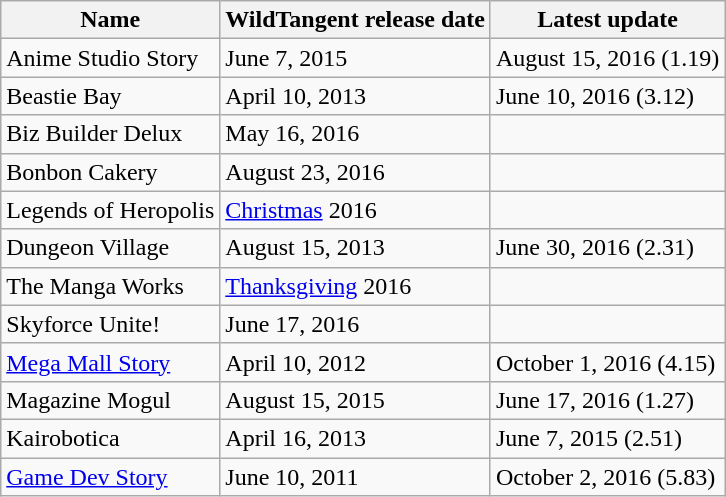<table class="wikitable">
<tr>
<th>Name</th>
<th>WildTangent release date</th>
<th>Latest update</th>
</tr>
<tr>
<td>Anime Studio Story</td>
<td>June 7, 2015</td>
<td>August 15, 2016 (1.19)</td>
</tr>
<tr>
<td>Beastie Bay</td>
<td>April 10, 2013</td>
<td>June 10, 2016 (3.12)</td>
</tr>
<tr>
<td>Biz Builder Delux</td>
<td>May 16, 2016</td>
<td></td>
</tr>
<tr>
<td>Bonbon Cakery</td>
<td>August 23, 2016</td>
<td></td>
</tr>
<tr>
<td>Legends of Heropolis</td>
<td><a href='#'>Christmas</a> 2016</td>
<td></td>
</tr>
<tr>
<td>Dungeon Village</td>
<td>August 15, 2013</td>
<td>June 30, 2016 (2.31)</td>
</tr>
<tr>
<td>The Manga Works</td>
<td><a href='#'>Thanksgiving</a> 2016</td>
<td></td>
</tr>
<tr>
<td>Skyforce Unite!</td>
<td>June 17, 2016</td>
<td></td>
</tr>
<tr>
<td><a href='#'>Mega Mall Story</a></td>
<td>April 10, 2012</td>
<td>October 1, 2016 (4.15)</td>
</tr>
<tr>
<td>Magazine Mogul</td>
<td>August 15, 2015</td>
<td>June 17, 2016 (1.27)</td>
</tr>
<tr>
<td>Kairobotica</td>
<td>April 16, 2013</td>
<td>June 7, 2015 (2.51)</td>
</tr>
<tr>
<td><a href='#'>Game Dev Story</a></td>
<td>June 10, 2011</td>
<td>October 2, 2016 (5.83)</td>
</tr>
</table>
